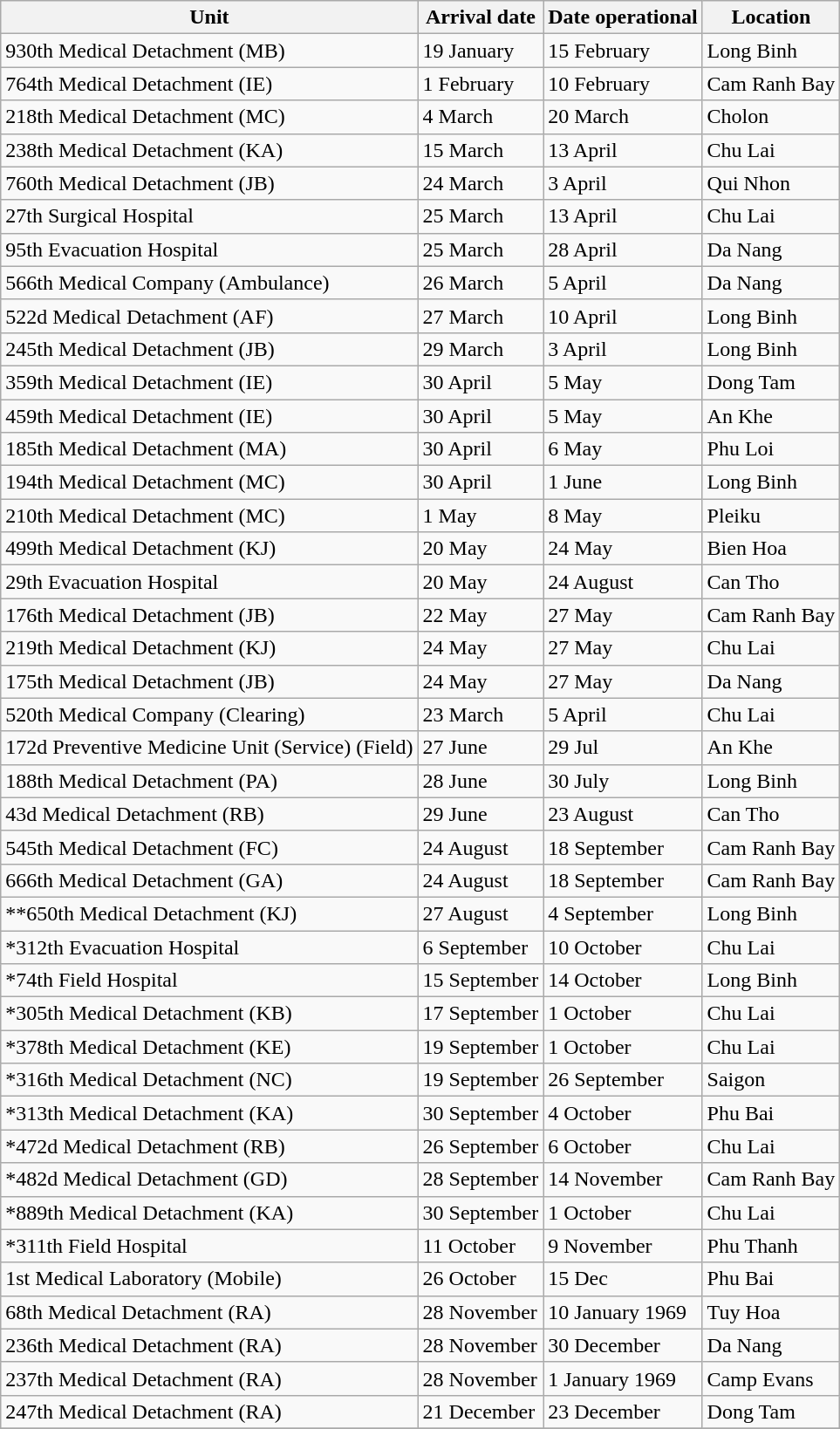<table class="wikitable">
<tr>
<th>Unit</th>
<th>Arrival date</th>
<th>Date operational</th>
<th>Location</th>
</tr>
<tr>
<td>930th Medical Detachment (MB)</td>
<td>19 January</td>
<td>15 February</td>
<td>Long Binh</td>
</tr>
<tr>
<td>764th Medical Detachment (IE)</td>
<td>1 February</td>
<td>10 February</td>
<td>Cam Ranh Bay</td>
</tr>
<tr>
<td>218th Medical Detachment (MC)</td>
<td>4 March</td>
<td>20 March</td>
<td>Cholon</td>
</tr>
<tr>
<td>238th Medical Detachment (KA)</td>
<td>15 March</td>
<td>13 April</td>
<td>Chu Lai</td>
</tr>
<tr>
<td>760th Medical Detachment (JB)</td>
<td>24 March</td>
<td>3 April</td>
<td>Qui Nhon</td>
</tr>
<tr>
<td>27th Surgical Hospital</td>
<td>25 March</td>
<td>13 April</td>
<td>Chu Lai</td>
</tr>
<tr>
<td>95th Evacuation Hospital</td>
<td>25 March</td>
<td>28 April</td>
<td>Da Nang</td>
</tr>
<tr>
<td>566th Medical Company (Ambulance)</td>
<td>26 March</td>
<td>5 April</td>
<td>Da Nang</td>
</tr>
<tr>
<td>522d Medical Detachment (AF)</td>
<td>27 March</td>
<td>10 April</td>
<td>Long Binh</td>
</tr>
<tr>
<td>245th Medical Detachment (JB)</td>
<td>29 March</td>
<td>3 April</td>
<td>Long Binh</td>
</tr>
<tr>
<td>359th Medical Detachment (IE)</td>
<td>30 April</td>
<td>5 May</td>
<td>Dong Tam</td>
</tr>
<tr>
<td>459th Medical Detachment (IE)</td>
<td>30 April</td>
<td>5 May</td>
<td>An Khe</td>
</tr>
<tr>
<td>185th Medical Detachment (MA)</td>
<td>30 April</td>
<td>6 May</td>
<td>Phu Loi</td>
</tr>
<tr>
<td>194th Medical Detachment (MC)</td>
<td>30 April</td>
<td>1 June</td>
<td>Long Binh</td>
</tr>
<tr>
<td>210th Medical Detachment (MC)</td>
<td>1 May</td>
<td>8 May</td>
<td>Pleiku</td>
</tr>
<tr>
<td>499th Medical Detachment (KJ)</td>
<td>20 May</td>
<td>24 May</td>
<td>Bien Hoa</td>
</tr>
<tr>
<td>29th Evacuation Hospital</td>
<td>20 May</td>
<td>24 August</td>
<td>Can Tho</td>
</tr>
<tr>
<td>176th Medical Detachment (JB)</td>
<td>22 May</td>
<td>27 May</td>
<td>Cam Ranh Bay</td>
</tr>
<tr>
<td>219th Medical Detachment (KJ)</td>
<td>24 May</td>
<td>27 May</td>
<td>Chu Lai</td>
</tr>
<tr>
<td>175th Medical Detachment (JB)</td>
<td>24 May</td>
<td>27 May</td>
<td>Da Nang</td>
</tr>
<tr>
<td>520th Medical Company (Clearing)</td>
<td>23 March</td>
<td>5 April</td>
<td>Chu Lai</td>
</tr>
<tr>
<td>172d Preventive Medicine Unit (Service) (Field)</td>
<td>27 June</td>
<td>29 Jul</td>
<td>An Khe</td>
</tr>
<tr>
<td>188th Medical Detachment (PA)</td>
<td>28 June</td>
<td>30 July</td>
<td>Long Binh</td>
</tr>
<tr>
<td>43d Medical Detachment (RB)</td>
<td>29 June</td>
<td>23 August</td>
<td>Can Tho</td>
</tr>
<tr>
<td>545th Medical Detachment (FC)</td>
<td>24 August</td>
<td>18 September</td>
<td>Cam Ranh Bay</td>
</tr>
<tr>
<td>666th Medical Detachment (GA)</td>
<td>24 August</td>
<td>18 September</td>
<td>Cam Ranh Bay</td>
</tr>
<tr>
<td>**650th Medical Detachment (KJ)</td>
<td>27 August</td>
<td>4 September</td>
<td>Long Binh</td>
</tr>
<tr>
<td>*312th Evacuation Hospital</td>
<td>6 September</td>
<td>10 October</td>
<td>Chu Lai</td>
</tr>
<tr>
<td>*74th Field Hospital</td>
<td>15 September</td>
<td>14 October</td>
<td>Long Binh</td>
</tr>
<tr>
<td>*305th Medical Detachment (KB)</td>
<td>17 September</td>
<td>1 October</td>
<td>Chu Lai</td>
</tr>
<tr>
<td>*378th Medical Detachment (KE)</td>
<td>19 September</td>
<td>1 October</td>
<td>Chu Lai</td>
</tr>
<tr>
<td>*316th Medical Detachment (NC)</td>
<td>19 September</td>
<td>26 September</td>
<td>Saigon</td>
</tr>
<tr>
<td>*313th Medical Detachment (KA)</td>
<td>30 September</td>
<td>4 October</td>
<td>Phu Bai</td>
</tr>
<tr>
<td>*472d Medical Detachment (RB)</td>
<td>26 September</td>
<td>6 October</td>
<td>Chu Lai</td>
</tr>
<tr>
<td>*482d Medical Detachment (GD)</td>
<td>28 September</td>
<td>14 November</td>
<td>Cam Ranh Bay</td>
</tr>
<tr>
<td>*889th Medical Detachment (KA)</td>
<td>30 September</td>
<td>1 October</td>
<td>Chu Lai</td>
</tr>
<tr>
<td>*311th Field Hospital</td>
<td>11 October</td>
<td>9 November</td>
<td>Phu Thanh</td>
</tr>
<tr>
<td>1st Medical Laboratory (Mobile)</td>
<td>26 October</td>
<td>15 Dec</td>
<td>Phu Bai</td>
</tr>
<tr>
<td>68th Medical Detachment (RA)</td>
<td>28 November</td>
<td>10 January 1969</td>
<td>Tuy Hoa</td>
</tr>
<tr>
<td>236th Medical Detachment (RA)</td>
<td>28 November</td>
<td>30 December</td>
<td>Da Nang</td>
</tr>
<tr>
<td>237th Medical Detachment (RA)</td>
<td>28 November</td>
<td>1 January 1969</td>
<td>Camp Evans</td>
</tr>
<tr>
<td>247th Medical Detachment (RA)</td>
<td>21 December</td>
<td>23 December</td>
<td>Dong Tam</td>
</tr>
<tr>
</tr>
</table>
